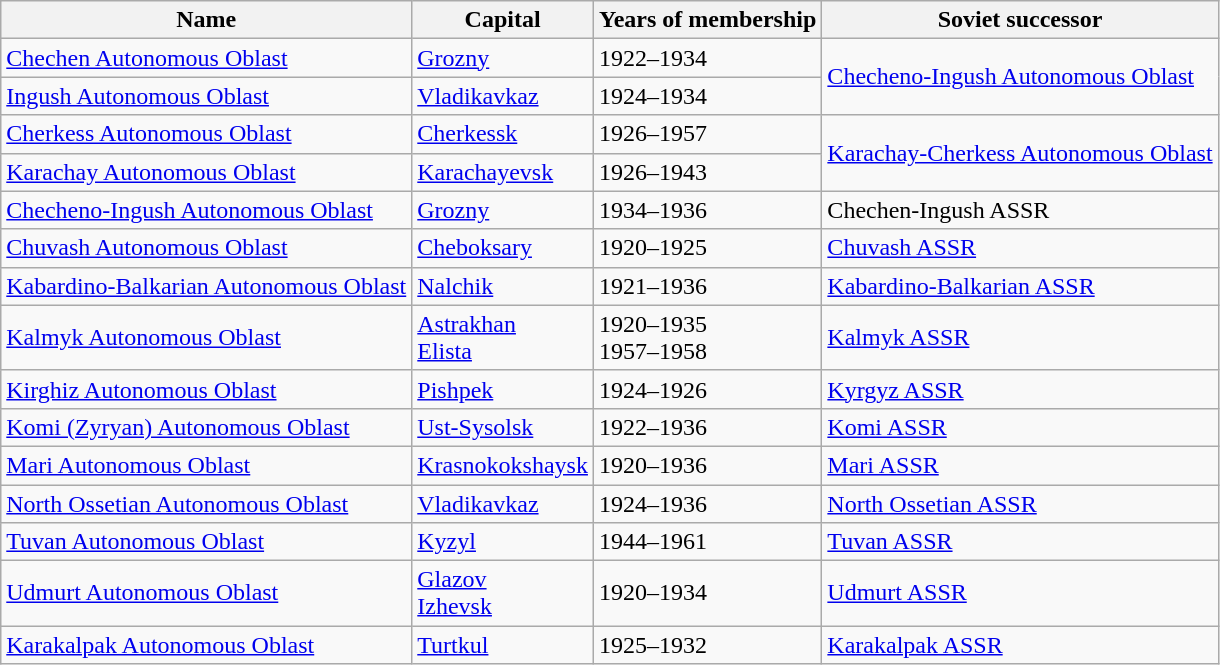<table class="wikitable sortable">
<tr>
<th>Name</th>
<th>Capital</th>
<th>Years of membership</th>
<th>Soviet successor</th>
</tr>
<tr>
<td><a href='#'>Chechen Autonomous Oblast</a></td>
<td><a href='#'>Grozny</a></td>
<td>1922–1934</td>
<td rowspan="2"><a href='#'>Checheno-Ingush Autonomous Oblast</a></td>
</tr>
<tr>
<td><a href='#'>Ingush Autonomous Oblast</a></td>
<td><a href='#'>Vladikavkaz</a></td>
<td>1924–1934</td>
</tr>
<tr>
<td><a href='#'>Cherkess Autonomous Oblast</a></td>
<td><a href='#'>Cherkessk</a></td>
<td>1926–1957</td>
<td rowspan="2"><a href='#'>Karachay-Cherkess Autonomous Oblast</a></td>
</tr>
<tr>
<td><a href='#'>Karachay Autonomous Oblast</a></td>
<td><a href='#'>Karachayevsk</a></td>
<td>1926–1943</td>
</tr>
<tr>
<td><a href='#'>Checheno-Ingush Autonomous Oblast</a></td>
<td><a href='#'>Grozny</a></td>
<td>1934–1936</td>
<td>Chechen-Ingush ASSR</td>
</tr>
<tr>
<td><a href='#'>Chuvash Autonomous Oblast</a></td>
<td><a href='#'>Cheboksary</a></td>
<td>1920–1925</td>
<td><a href='#'>Chuvash ASSR</a></td>
</tr>
<tr>
<td><a href='#'>Kabardino-Balkarian Autonomous Oblast</a></td>
<td><a href='#'>Nalchik</a></td>
<td>1921–1936</td>
<td><a href='#'>Kabardino-Balkarian ASSR</a></td>
</tr>
<tr>
<td><a href='#'>Kalmyk Autonomous Oblast</a></td>
<td><a href='#'>Astrakhan</a><br><a href='#'>Elista</a></td>
<td>1920–1935<br>1957–1958</td>
<td><a href='#'>Kalmyk ASSR</a></td>
</tr>
<tr>
<td><a href='#'>Kirghiz Autonomous Oblast</a></td>
<td><a href='#'>Pishpek</a></td>
<td>1924–1926</td>
<td><a href='#'>Kyrgyz ASSR</a></td>
</tr>
<tr>
<td><a href='#'>Komi (Zyryan) Autonomous Oblast</a></td>
<td><a href='#'>Ust-Sysolsk</a></td>
<td>1922–1936</td>
<td><a href='#'>Komi ASSR</a></td>
</tr>
<tr>
<td><a href='#'>Mari Autonomous Oblast</a></td>
<td><a href='#'>Krasnokokshaysk</a></td>
<td>1920–1936</td>
<td><a href='#'>Mari ASSR</a></td>
</tr>
<tr>
<td><a href='#'>North Ossetian Autonomous Oblast</a></td>
<td><a href='#'>Vladikavkaz</a></td>
<td>1924–1936</td>
<td><a href='#'>North Ossetian ASSR</a></td>
</tr>
<tr>
<td><a href='#'>Tuvan Autonomous Oblast</a></td>
<td><a href='#'>Kyzyl</a></td>
<td>1944–1961</td>
<td><a href='#'>Tuvan ASSR</a></td>
</tr>
<tr>
<td><a href='#'>Udmurt Autonomous Oblast</a></td>
<td><a href='#'>Glazov</a><br><a href='#'>Izhevsk</a></td>
<td>1920–1934</td>
<td><a href='#'>Udmurt ASSR</a></td>
</tr>
<tr>
<td><a href='#'>Karakalpak Autonomous Oblast</a></td>
<td><a href='#'>Turtkul</a></td>
<td>1925–1932</td>
<td><a href='#'>Karakalpak ASSR</a></td>
</tr>
</table>
